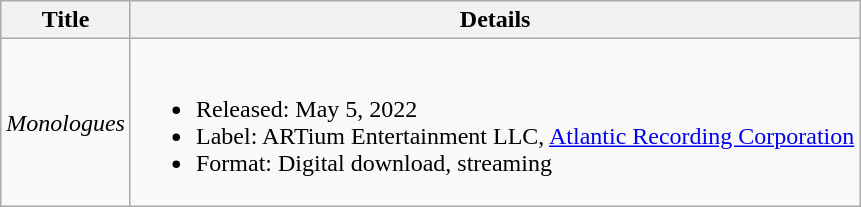<table class="wikitable">
<tr>
<th>Title</th>
<th>Details</th>
</tr>
<tr>
<td><em>Monologues</em></td>
<td><br><ul><li>Released: May 5, 2022</li><li>Label: ARTium Entertainment LLC, <a href='#'>Atlantic Recording Corporation</a></li><li>Format: Digital download, streaming</li></ul></td>
</tr>
</table>
